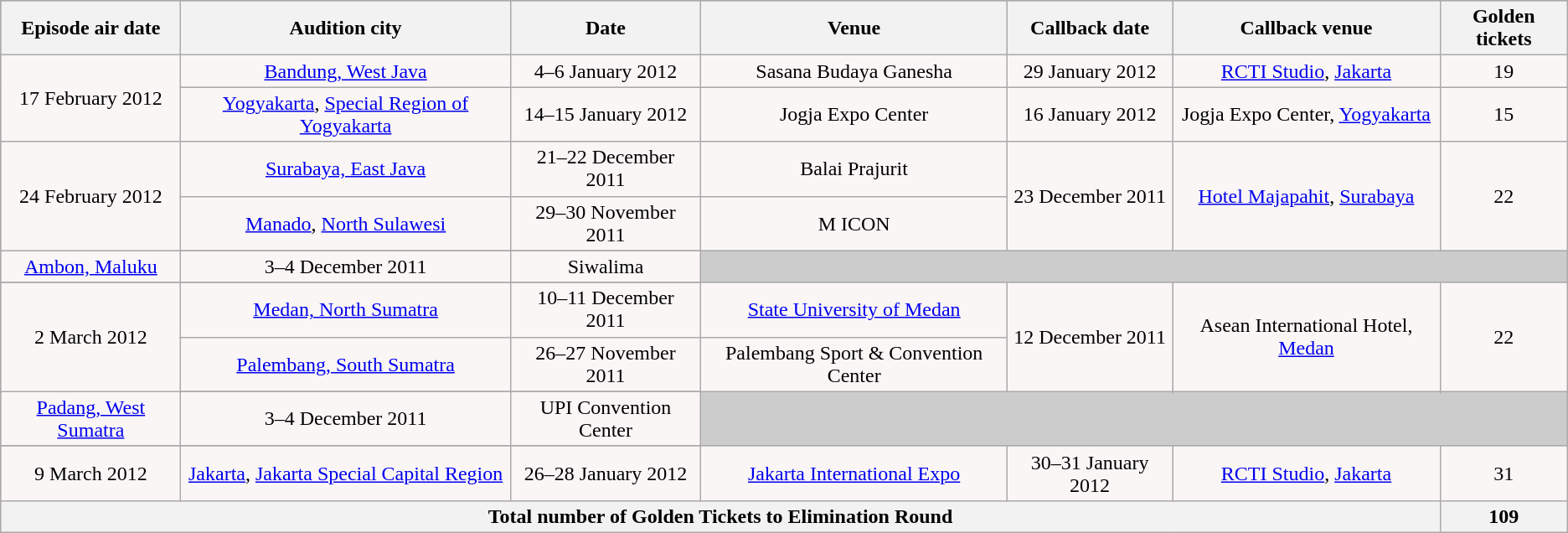<table class="wikitable" style="text-align:Center; background:#ccc;">
<tr>
<th>Episode air date</th>
<th>Audition city</th>
<th>Date</th>
<th>Venue</th>
<th>Callback date</th>
<th>Callback venue</th>
<th>Golden tickets</th>
</tr>
<tr style="background:#FAF6F6;">
<td rowspan=2>17 February 2012</td>
<td><a href='#'>Bandung, West Java</a></td>
<td>4–6 January 2012</td>
<td>Sasana Budaya Ganesha</td>
<td>29 January 2012</td>
<td><a href='#'>RCTI Studio</a>, <a href='#'>Jakarta</a></td>
<td>19</td>
</tr>
<tr style="background:#FAF6F6;">
<td><a href='#'>Yogyakarta</a>, <a href='#'>Special Region of Yogyakarta</a></td>
<td>14–15 January 2012</td>
<td>Jogja Expo Center</td>
<td>16 January 2012</td>
<td>Jogja Expo Center, <a href='#'>Yogyakarta</a></td>
<td>15</td>
</tr>
<tr style="background:#FAF6F6;">
<td rowspan=3>24 February 2012</td>
<td><a href='#'>Surabaya, East Java</a></td>
<td>21–22 December 2011</td>
<td>Balai Prajurit</td>
<td rowspan=3>23 December 2011</td>
<td rowspan=3><a href='#'>Hotel Majapahit</a>, <a href='#'>Surabaya</a></td>
<td rowspan=3>22</td>
</tr>
<tr style="background:#FAF6F6;">
<td><a href='#'>Manado</a>, <a href='#'>North Sulawesi</a></td>
<td>29–30 November 2011</td>
<td>M ICON</td>
</tr>
<tr>
</tr>
<tr style="background:#FAF6F6;">
<td><a href='#'>Ambon, Maluku</a></td>
<td>3–4 December 2011</td>
<td>Siwalima</td>
</tr>
<tr>
</tr>
<tr style="background:#FAF6F6;">
<td rowspan=3>2 March 2012</td>
<td><a href='#'>Medan, North Sumatra</a></td>
<td>10–11 December 2011</td>
<td><a href='#'>State University of Medan</a></td>
<td rowspan=3>12 December 2011</td>
<td rowspan=3>Asean International Hotel, <a href='#'>Medan</a></td>
<td rowspan=3>22</td>
</tr>
<tr style="background:#FAF6F6;">
<td><a href='#'>Palembang, South Sumatra</a></td>
<td>26–27 November 2011</td>
<td>Palembang Sport & Convention Center</td>
</tr>
<tr>
</tr>
<tr style="text-align:Center; background:#FAF6F6;">
<td><a href='#'>Padang, West Sumatra</a></td>
<td>3–4 December 2011</td>
<td>UPI Convention Center</td>
</tr>
<tr>
</tr>
<tr style="background:#FAF6F6;">
<td rowspan=1>9 March 2012</td>
<td><a href='#'>Jakarta</a>, <a href='#'>Jakarta Special Capital Region</a></td>
<td>26–28 January 2012</td>
<td><a href='#'>Jakarta International Expo</a></td>
<td>30–31 January 2012</td>
<td><a href='#'>RCTI Studio</a>, <a href='#'>Jakarta</a></td>
<td>31</td>
</tr>
<tr style="background:#FAF6F6;">
<th colspan="6">Total number of Golden Tickets to Elimination Round</th>
<th>109</th>
</tr>
</table>
